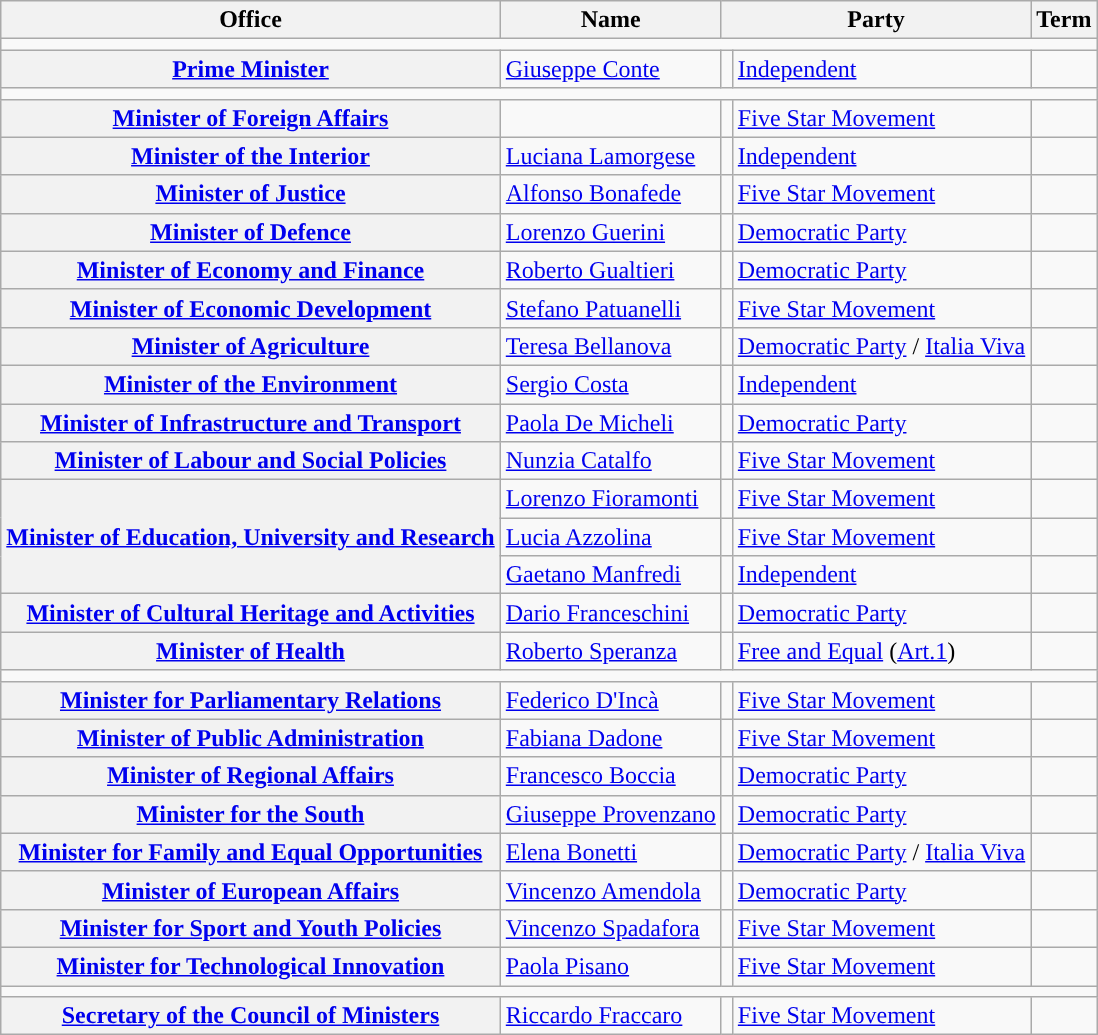<table class="wikitable" style="font-size: 100%;">
<tr>
<th>Office</th>
<th>Name</th>
<th colspan=2>Party</th>
<th>Term</th>
</tr>
<tr>
<td colspan="5"></td>
</tr>
<tr>
<th><a href='#'>Prime Minister</a></th>
<td><a href='#'>Giuseppe Conte</a></td>
<td style="color:inherit;background:"></td>
<td><a href='#'>Independent</a></td>
<td></td>
</tr>
<tr>
<td colspan="5"></td>
</tr>
<tr>
<th><a href='#'>Minister of Foreign Affairs</a></th>
<td></td>
<td style="color:inherit;background:"></td>
<td><a href='#'>Five Star Movement</a></td>
<td></td>
</tr>
<tr>
<th><a href='#'>Minister of the Interior</a></th>
<td><a href='#'>Luciana Lamorgese</a></td>
<td style="color:inherit;background:"></td>
<td><a href='#'>Independent</a></td>
<td></td>
</tr>
<tr>
<th><a href='#'>Minister of Justice</a></th>
<td><a href='#'>Alfonso Bonafede</a></td>
<td style="color:inherit;background:"></td>
<td><a href='#'>Five Star Movement</a></td>
<td></td>
</tr>
<tr>
<th><a href='#'>Minister of Defence</a></th>
<td><a href='#'>Lorenzo Guerini</a></td>
<td style="color:inherit;background:"></td>
<td><a href='#'>Democratic Party</a></td>
<td></td>
</tr>
<tr>
<th><a href='#'>Minister of Economy and Finance</a></th>
<td><a href='#'>Roberto Gualtieri</a></td>
<td style="color:inherit;background:"></td>
<td><a href='#'>Democratic Party</a></td>
<td></td>
</tr>
<tr>
<th><a href='#'>Minister of Economic Development</a></th>
<td><a href='#'>Stefano Patuanelli</a></td>
<td style="color:inherit;background:"></td>
<td><a href='#'>Five Star Movement</a></td>
<td></td>
</tr>
<tr>
<th><a href='#'>Minister of Agriculture</a></th>
<td><a href='#'>Teresa Bellanova</a></td>
<td style="color:inherit;background:"></td>
<td><a href='#'>Democratic Party</a> / <a href='#'>Italia Viva</a></td>
<td></td>
</tr>
<tr>
<th><a href='#'>Minister of the Environment</a></th>
<td><a href='#'>Sergio Costa</a></td>
<td style="color:inherit;background:"></td>
<td><a href='#'>Independent</a></td>
<td></td>
</tr>
<tr>
<th><a href='#'>Minister of Infrastructure and Transport</a></th>
<td><a href='#'>Paola De Micheli</a></td>
<td style="color:inherit;background:"></td>
<td><a href='#'>Democratic Party</a></td>
<td></td>
</tr>
<tr>
<th><a href='#'>Minister of Labour and Social Policies</a></th>
<td><a href='#'>Nunzia Catalfo</a></td>
<td style="color:inherit;background:"></td>
<td><a href='#'>Five Star Movement</a></td>
<td></td>
</tr>
<tr>
<th rowspan = "3";><a href='#'>Minister of Education, University and Research</a></th>
<td><a href='#'>Lorenzo Fioramonti</a></td>
<td style="color:inherit;background:"></td>
<td><a href='#'>Five Star Movement</a></td>
<td></td>
</tr>
<tr>
<td><a href='#'>Lucia Azzolina</a> </td>
<td style="color:inherit;background:"></td>
<td><a href='#'>Five Star Movement</a></td>
<td></td>
</tr>
<tr>
<td><a href='#'>Gaetano Manfredi</a> </td>
<td style="color:inherit;background:"></td>
<td><a href='#'>Independent</a></td>
<td></td>
</tr>
<tr>
<th><a href='#'>Minister of Cultural Heritage and Activities</a></th>
<td><a href='#'>Dario Franceschini</a></td>
<td style="color:inherit;background:"></td>
<td><a href='#'>Democratic Party</a></td>
<td></td>
</tr>
<tr>
<th><a href='#'>Minister of Health</a></th>
<td><a href='#'>Roberto Speranza</a></td>
<td style="color:inherit;background:"></td>
<td><a href='#'>Free and Equal</a> (<a href='#'>Art.1</a>)</td>
<td></td>
</tr>
<tr>
<td colspan="5"></td>
</tr>
<tr>
<th><a href='#'>Minister for Parliamentary Relations</a></th>
<td><a href='#'>Federico D'Incà</a></td>
<td style="color:inherit;background:"></td>
<td><a href='#'>Five Star Movement</a></td>
<td></td>
</tr>
<tr>
<th><a href='#'>Minister of Public Administration</a></th>
<td><a href='#'>Fabiana Dadone</a></td>
<td style="color:inherit;background:"></td>
<td><a href='#'>Five Star Movement</a></td>
<td></td>
</tr>
<tr>
<th><a href='#'>Minister of Regional Affairs</a></th>
<td><a href='#'>Francesco Boccia</a></td>
<td style="color:inherit;background:"></td>
<td><a href='#'>Democratic Party</a></td>
<td></td>
</tr>
<tr>
<th><a href='#'>Minister for the South</a></th>
<td><a href='#'>Giuseppe Provenzano</a></td>
<td style="color:inherit;background:"></td>
<td><a href='#'>Democratic Party</a></td>
<td></td>
</tr>
<tr>
<th><a href='#'>Minister for Family and Equal Opportunities</a></th>
<td><a href='#'>Elena Bonetti</a></td>
<td style="color:inherit;background:"></td>
<td><a href='#'>Democratic Party</a> / <a href='#'>Italia Viva</a></td>
<td></td>
</tr>
<tr>
<th><a href='#'>Minister of European Affairs</a></th>
<td><a href='#'>Vincenzo Amendola</a></td>
<td style="color:inherit;background:"></td>
<td><a href='#'>Democratic Party</a></td>
<td></td>
</tr>
<tr>
<th><a href='#'>Minister for Sport and Youth Policies</a></th>
<td><a href='#'>Vincenzo Spadafora</a></td>
<td style="color:inherit;background:"></td>
<td><a href='#'>Five Star Movement</a></td>
<td></td>
</tr>
<tr>
<th><a href='#'>Minister for Technological Innovation</a></th>
<td><a href='#'>Paola Pisano</a></td>
<td style="color:inherit;background:"></td>
<td><a href='#'>Five Star Movement</a></td>
<td></td>
</tr>
<tr>
<td colspan="5"></td>
</tr>
<tr>
<th><a href='#'>Secretary of the Council of Ministers</a></th>
<td><a href='#'>Riccardo Fraccaro</a></td>
<td style="color:inherit;background:"></td>
<td><a href='#'>Five Star Movement</a></td>
<td></td>
</tr>
</table>
